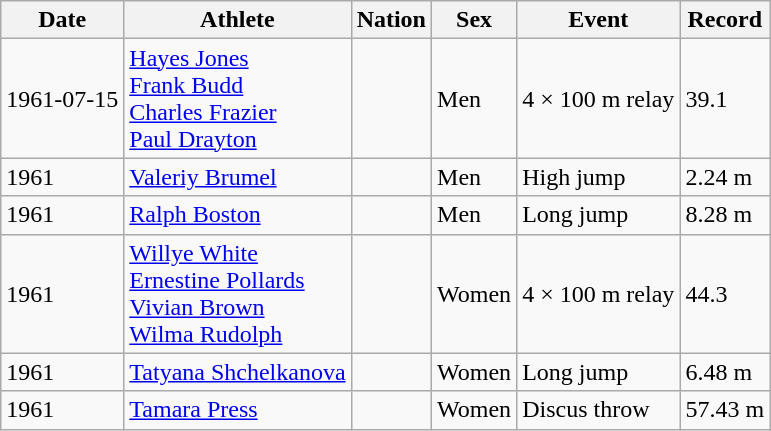<table class = "wikitable">
<tr>
<th>Date</th>
<th>Athlete</th>
<th>Nation</th>
<th>Sex</th>
<th>Event</th>
<th>Record</th>
</tr>
<tr>
<td>1961-07-15</td>
<td><a href='#'>Hayes Jones</a><br><a href='#'>Frank Budd</a><br><a href='#'>Charles Frazier</a><br><a href='#'>Paul Drayton</a></td>
<td></td>
<td>Men</td>
<td>4 × 100 m relay</td>
<td>39.1</td>
</tr>
<tr>
<td>1961</td>
<td><a href='#'>Valeriy Brumel</a></td>
<td></td>
<td>Men</td>
<td>High jump</td>
<td>2.24 m</td>
</tr>
<tr>
<td>1961</td>
<td><a href='#'>Ralph Boston</a></td>
<td></td>
<td>Men</td>
<td>Long jump</td>
<td>8.28 m</td>
</tr>
<tr>
<td>1961</td>
<td><a href='#'>Willye White</a><br><a href='#'>Ernestine Pollards</a><br><a href='#'>Vivian Brown</a><br><a href='#'>Wilma Rudolph</a></td>
<td></td>
<td>Women</td>
<td>4 × 100 m relay</td>
<td>44.3</td>
</tr>
<tr>
<td>1961</td>
<td><a href='#'>Tatyana Shchelkanova</a></td>
<td></td>
<td>Women</td>
<td>Long jump</td>
<td>6.48 m</td>
</tr>
<tr>
<td>1961</td>
<td><a href='#'>Tamara Press</a></td>
<td></td>
<td>Women</td>
<td>Discus throw</td>
<td>57.43 m</td>
</tr>
</table>
